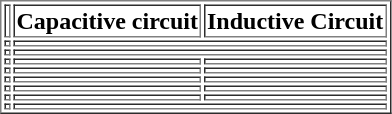<table border="1">
<tr>
<th></th>
<th>Capacitive circuit</th>
<th>Inductive Circuit</th>
</tr>
<tr>
<th></th>
<th colspan="2"></th>
</tr>
<tr>
<th></th>
<th colspan="2"></th>
</tr>
<tr>
<th></th>
<td></td>
<td></td>
</tr>
<tr>
<th></th>
<td></td>
<td></td>
</tr>
<tr>
<th></th>
<td></td>
<td></td>
</tr>
<tr>
<th></th>
<td></td>
<td></td>
</tr>
<tr>
<th></th>
<td></td>
<td></td>
</tr>
<tr>
<th></th>
<th colspan = "2"></th>
</tr>
</table>
